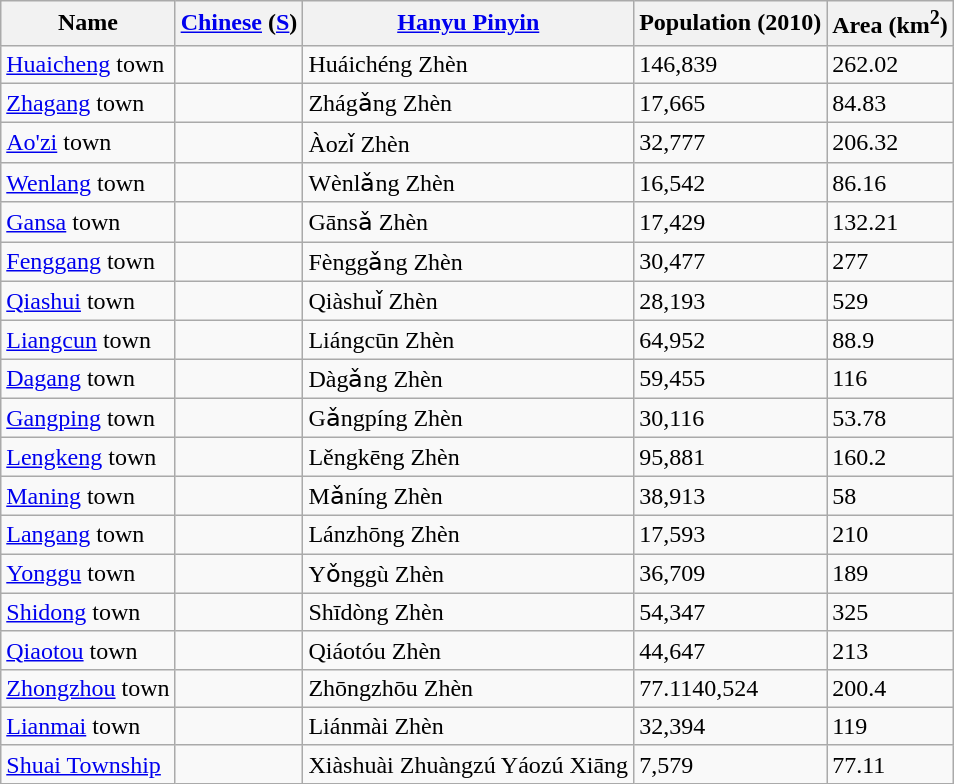<table class="wikitable">
<tr>
<th>Name</th>
<th><a href='#'>Chinese</a> (<a href='#'>S</a>)</th>
<th><a href='#'>Hanyu Pinyin</a></th>
<th>Population (2010)</th>
<th>Area (km<sup>2</sup>)</th>
</tr>
<tr>
<td><a href='#'>Huaicheng</a> town</td>
<td></td>
<td>Huáichéng Zhèn</td>
<td>146,839</td>
<td>262.02</td>
</tr>
<tr>
<td><a href='#'>Zhagang</a> town</td>
<td></td>
<td>Zhágǎng Zhèn</td>
<td>17,665</td>
<td>84.83</td>
</tr>
<tr>
<td><a href='#'>Ao'zi</a> town</td>
<td></td>
<td>Àozǐ Zhèn</td>
<td>32,777</td>
<td>206.32</td>
</tr>
<tr>
<td><a href='#'>Wenlang</a> town</td>
<td></td>
<td>Wènlǎng Zhèn</td>
<td>16,542</td>
<td>86.16</td>
</tr>
<tr>
<td><a href='#'>Gansa</a> town</td>
<td></td>
<td>Gānsǎ Zhèn</td>
<td>17,429</td>
<td>132.21</td>
</tr>
<tr>
<td><a href='#'>Fenggang</a> town</td>
<td></td>
<td>Fènggǎng Zhèn</td>
<td>30,477</td>
<td>277</td>
</tr>
<tr>
<td><a href='#'>Qiashui</a> town</td>
<td></td>
<td>Qiàshuǐ Zhèn</td>
<td>28,193</td>
<td>529</td>
</tr>
<tr>
<td><a href='#'>Liangcun</a> town</td>
<td></td>
<td>Liángcūn Zhèn</td>
<td>64,952</td>
<td>88.9</td>
</tr>
<tr>
<td><a href='#'>Dagang</a> town</td>
<td></td>
<td>Dàgǎng Zhèn</td>
<td>59,455</td>
<td>116</td>
</tr>
<tr>
<td><a href='#'>Gangping</a> town</td>
<td></td>
<td>Gǎngpíng Zhèn</td>
<td>30,116</td>
<td>53.78</td>
</tr>
<tr>
<td><a href='#'>Lengkeng</a> town</td>
<td></td>
<td>Lěngkēng Zhèn</td>
<td>95,881</td>
<td>160.2</td>
</tr>
<tr>
<td><a href='#'>Maning</a> town</td>
<td></td>
<td>Mǎníng Zhèn</td>
<td>38,913</td>
<td>58</td>
</tr>
<tr>
<td><a href='#'>Langang</a> town</td>
<td></td>
<td>Lánzhōng Zhèn</td>
<td>17,593</td>
<td>210</td>
</tr>
<tr>
<td><a href='#'>Yonggu</a> town</td>
<td></td>
<td>Yǒnggù Zhèn</td>
<td>36,709</td>
<td>189</td>
</tr>
<tr>
<td><a href='#'>Shidong</a> town</td>
<td></td>
<td>Shīdòng Zhèn</td>
<td>54,347</td>
<td>325</td>
</tr>
<tr>
<td><a href='#'>Qiaotou</a> town</td>
<td></td>
<td>Qiáotóu Zhèn</td>
<td>44,647</td>
<td>213</td>
</tr>
<tr>
<td><a href='#'>Zhongzhou</a> town</td>
<td></td>
<td>Zhōngzhōu Zhèn</td>
<td>77.1140,524</td>
<td>200.4</td>
</tr>
<tr>
<td><a href='#'>Lianmai</a> town</td>
<td></td>
<td>Liánmài Zhèn</td>
<td>32,394</td>
<td>119</td>
</tr>
<tr>
<td><a href='#'>Shuai Township</a></td>
<td></td>
<td>Xiàshuài Zhuàngzú Yáozú Xiāng</td>
<td>7,579</td>
<td>77.11</td>
</tr>
</table>
